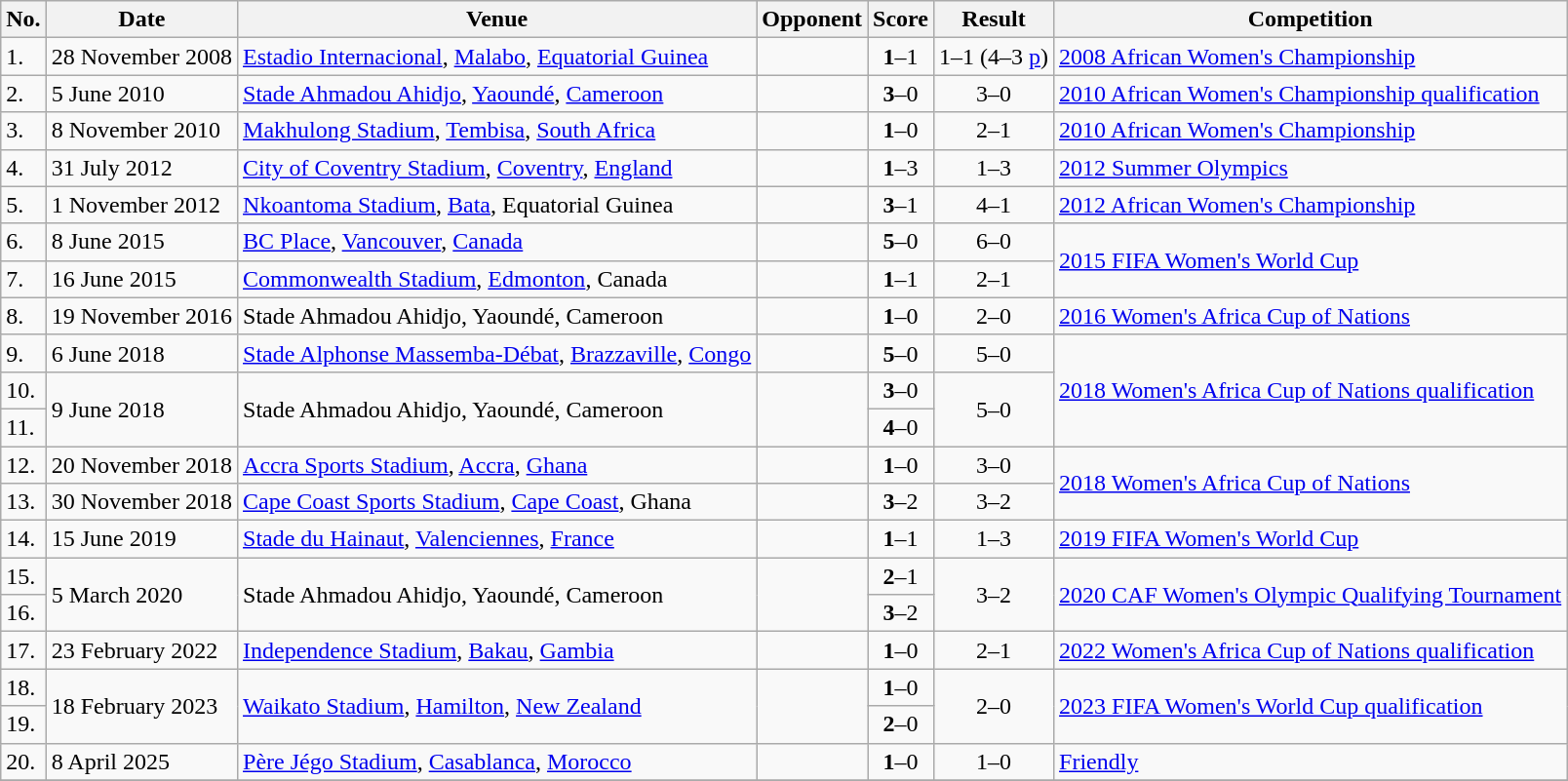<table class="wikitable">
<tr>
<th>No.</th>
<th>Date</th>
<th>Venue</th>
<th>Opponent</th>
<th>Score</th>
<th>Result</th>
<th>Competition</th>
</tr>
<tr>
<td>1.</td>
<td>28 November 2008</td>
<td><a href='#'>Estadio Internacional</a>, <a href='#'>Malabo</a>, <a href='#'>Equatorial Guinea</a></td>
<td></td>
<td align=center><strong>1</strong>–1</td>
<td align=center>1–1 (4–3 <a href='#'>p</a>)</td>
<td><a href='#'>2008 African Women's Championship</a></td>
</tr>
<tr>
<td>2.</td>
<td>5 June 2010</td>
<td><a href='#'>Stade Ahmadou Ahidjo</a>, <a href='#'>Yaoundé</a>, <a href='#'>Cameroon</a></td>
<td></td>
<td align=center><strong>3</strong>–0</td>
<td align=center>3–0</td>
<td><a href='#'>2010 African Women's Championship qualification</a></td>
</tr>
<tr>
<td>3.</td>
<td>8 November 2010</td>
<td><a href='#'>Makhulong Stadium</a>, <a href='#'>Tembisa</a>, <a href='#'>South Africa</a></td>
<td></td>
<td align=center><strong>1</strong>–0</td>
<td align=center>2–1</td>
<td><a href='#'>2010 African Women's Championship</a></td>
</tr>
<tr>
<td>4.</td>
<td>31 July 2012</td>
<td><a href='#'>City of Coventry Stadium</a>, <a href='#'>Coventry</a>, <a href='#'>England</a></td>
<td></td>
<td align=center><strong>1</strong>–3</td>
<td align=center>1–3</td>
<td><a href='#'>2012 Summer Olympics</a></td>
</tr>
<tr>
<td>5.</td>
<td>1 November 2012</td>
<td><a href='#'>Nkoantoma Stadium</a>, <a href='#'>Bata</a>, Equatorial Guinea</td>
<td></td>
<td align=center><strong>3</strong>–1</td>
<td align=center>4–1</td>
<td><a href='#'>2012 African Women's Championship</a></td>
</tr>
<tr>
<td>6.</td>
<td>8 June 2015</td>
<td><a href='#'>BC Place</a>, <a href='#'>Vancouver</a>, <a href='#'>Canada</a></td>
<td></td>
<td align=center><strong>5</strong>–0</td>
<td align=center>6–0</td>
<td rowspan=2><a href='#'>2015 FIFA Women's World Cup</a></td>
</tr>
<tr>
<td>7.</td>
<td>16 June 2015</td>
<td><a href='#'>Commonwealth Stadium</a>, <a href='#'>Edmonton</a>, Canada</td>
<td></td>
<td align=center><strong>1</strong>–1</td>
<td align=center>2–1</td>
</tr>
<tr>
<td>8.</td>
<td>19 November 2016</td>
<td>Stade Ahmadou Ahidjo, Yaoundé, Cameroon</td>
<td></td>
<td align=center><strong>1</strong>–0</td>
<td align=center>2–0</td>
<td><a href='#'>2016 Women's Africa Cup of Nations</a></td>
</tr>
<tr>
<td>9.</td>
<td>6 June 2018</td>
<td><a href='#'>Stade Alphonse Massemba-Débat</a>, <a href='#'>Brazzaville</a>, <a href='#'>Congo</a></td>
<td></td>
<td align=center><strong>5</strong>–0</td>
<td align=center>5–0</td>
<td rowspan=3><a href='#'>2018 Women's Africa Cup of Nations qualification</a></td>
</tr>
<tr>
<td>10.</td>
<td rowspan=2>9 June 2018</td>
<td rowspan=2>Stade Ahmadou Ahidjo, Yaoundé, Cameroon</td>
<td rowspan=2></td>
<td align=center><strong>3</strong>–0</td>
<td rowspan=2 align=center>5–0</td>
</tr>
<tr>
<td>11.</td>
<td align=center><strong>4</strong>–0</td>
</tr>
<tr>
<td>12.</td>
<td>20 November 2018</td>
<td><a href='#'>Accra Sports Stadium</a>, <a href='#'>Accra</a>, <a href='#'>Ghana</a></td>
<td></td>
<td align=center><strong>1</strong>–0</td>
<td align=center>3–0</td>
<td rowspan=2><a href='#'>2018 Women's Africa Cup of Nations</a></td>
</tr>
<tr>
<td>13.</td>
<td>30 November 2018</td>
<td><a href='#'>Cape Coast Sports Stadium</a>, <a href='#'>Cape Coast</a>, Ghana</td>
<td></td>
<td align=center><strong>3</strong>–2</td>
<td align=center>3–2</td>
</tr>
<tr>
<td>14.</td>
<td>15 June 2019</td>
<td><a href='#'>Stade du Hainaut</a>, <a href='#'>Valenciennes</a>, <a href='#'>France</a></td>
<td></td>
<td align=center><strong>1</strong>–1</td>
<td align=center>1–3</td>
<td><a href='#'>2019 FIFA Women's World Cup</a></td>
</tr>
<tr>
<td>15.</td>
<td rowspan=2>5 March 2020</td>
<td rowspan=2>Stade Ahmadou Ahidjo, Yaoundé, Cameroon</td>
<td rowspan=2></td>
<td align=center><strong>2</strong>–1</td>
<td rowspan=2 align=center>3–2</td>
<td rowspan=2><a href='#'>2020 CAF Women's Olympic Qualifying Tournament</a></td>
</tr>
<tr>
<td>16.</td>
<td align=center><strong>3</strong>–2</td>
</tr>
<tr>
<td>17.</td>
<td>23 February 2022</td>
<td><a href='#'>Independence Stadium</a>, <a href='#'>Bakau</a>, <a href='#'>Gambia</a></td>
<td></td>
<td align=center><strong>1</strong>–0</td>
<td align=center>2–1</td>
<td><a href='#'>2022 Women's Africa Cup of Nations qualification</a></td>
</tr>
<tr>
<td>18.</td>
<td rowspan=2>18 February 2023</td>
<td rowspan=2><a href='#'>Waikato Stadium</a>, <a href='#'>Hamilton</a>, <a href='#'>New Zealand</a></td>
<td rowspan=2></td>
<td align=center><strong>1</strong>–0</td>
<td rowspan=2 align=center>2–0</td>
<td rowspan=2><a href='#'>2023 FIFA Women's World Cup qualification</a></td>
</tr>
<tr>
<td>19.</td>
<td align=center><strong>2</strong>–0</td>
</tr>
<tr>
<td>20.</td>
<td>8 April 2025</td>
<td><a href='#'>Père Jégo Stadium</a>, <a href='#'>Casablanca</a>, <a href='#'>Morocco</a></td>
<td></td>
<td align=center><strong>1</strong>–0</td>
<td align=center>1–0</td>
<td><a href='#'>Friendly</a></td>
</tr>
<tr>
</tr>
</table>
